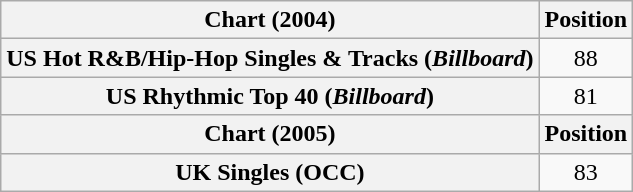<table class="wikitable plainrowheaders" style="text-align:center">
<tr>
<th scope="col">Chart (2004)</th>
<th scope="col">Position</th>
</tr>
<tr>
<th scope="row">US Hot R&B/Hip-Hop Singles & Tracks (<em>Billboard</em>)</th>
<td>88</td>
</tr>
<tr>
<th scope="row">US Rhythmic Top 40 (<em>Billboard</em>)</th>
<td>81</td>
</tr>
<tr>
<th scope="col">Chart (2005)</th>
<th scope="col">Position</th>
</tr>
<tr>
<th scope="row">UK Singles (OCC)</th>
<td>83</td>
</tr>
</table>
